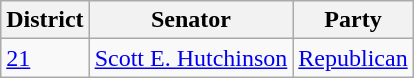<table class="wikitable">
<tr>
<th>District</th>
<th>Senator</th>
<th>Party</th>
</tr>
<tr>
<td><a href='#'>21</a></td>
<td><a href='#'>Scott E. Hutchinson</a></td>
<td><a href='#'>Republican</a></td>
</tr>
</table>
